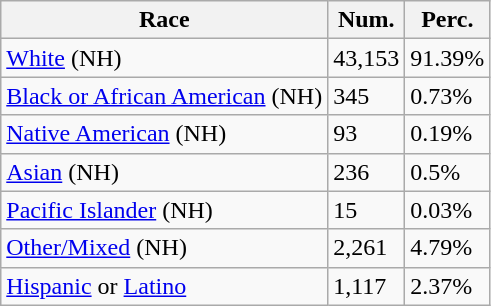<table class="wikitable">
<tr>
<th>Race</th>
<th>Num.</th>
<th>Perc.</th>
</tr>
<tr>
<td><a href='#'>White</a> (NH)</td>
<td>43,153</td>
<td>91.39%</td>
</tr>
<tr>
<td><a href='#'>Black or African American</a> (NH)</td>
<td>345</td>
<td>0.73%</td>
</tr>
<tr>
<td><a href='#'>Native American</a> (NH)</td>
<td>93</td>
<td>0.19%</td>
</tr>
<tr>
<td><a href='#'>Asian</a> (NH)</td>
<td>236</td>
<td>0.5%</td>
</tr>
<tr>
<td><a href='#'>Pacific Islander</a> (NH)</td>
<td>15</td>
<td>0.03%</td>
</tr>
<tr>
<td><a href='#'>Other/Mixed</a> (NH)</td>
<td>2,261</td>
<td>4.79%</td>
</tr>
<tr>
<td><a href='#'>Hispanic</a> or <a href='#'>Latino</a></td>
<td>1,117</td>
<td>2.37%</td>
</tr>
</table>
